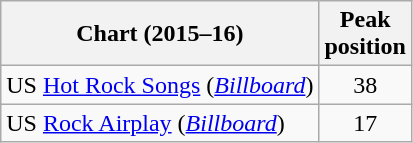<table class="wikitable sortable">
<tr>
<th>Chart (2015–16)</th>
<th>Peak<br>position</th>
</tr>
<tr>
<td>US <a href='#'>Hot Rock Songs</a> (<em><a href='#'>Billboard</a></em>)</td>
<td style="text-align:center;">38</td>
</tr>
<tr>
<td>US <a href='#'>Rock Airplay</a> (<em><a href='#'>Billboard</a></em>)</td>
<td style="text-align:center;">17</td>
</tr>
</table>
